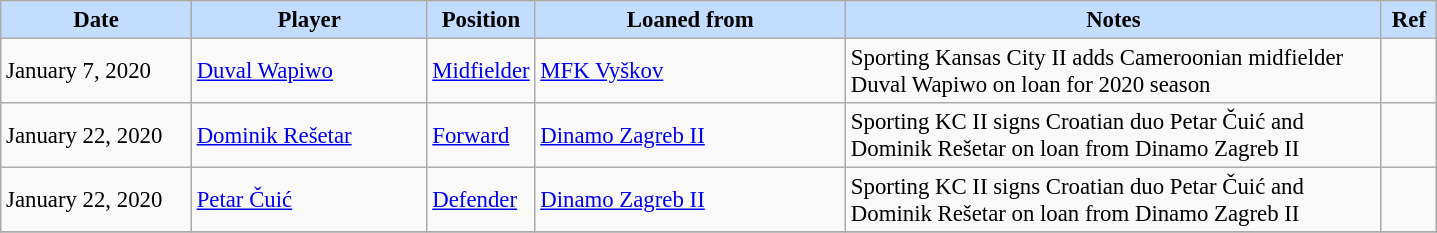<table class="wikitable" style="text-align:left; font-size:95%;">
<tr>
<th style="background:#c2ddff; width:120px;">Date</th>
<th style="background:#c2ddff; width:150px;">Player</th>
<th style="background:#c2ddff; width:50px;">Position</th>
<th style="background:#c2ddff; width:200px;">Loaned from</th>
<th style="background:#c2ddff; width:350px;">Notes</th>
<th style="background:#c2ddff; width:30px;">Ref</th>
</tr>
<tr>
<td>January 7, 2020</td>
<td> <a href='#'>Duval Wapiwo</a></td>
<td><a href='#'>Midfielder</a></td>
<td> <a href='#'>MFK Vyškov</a></td>
<td>Sporting Kansas City II adds Cameroonian midfielder Duval Wapiwo on loan for 2020 season</td>
<td></td>
</tr>
<tr>
<td>January 22, 2020</td>
<td> <a href='#'>Dominik Rešetar</a></td>
<td><a href='#'>Forward</a></td>
<td> <a href='#'>Dinamo Zagreb II</a></td>
<td>Sporting KC II signs Croatian duo Petar Čuić and Dominik Rešetar on loan from Dinamo Zagreb II</td>
<td></td>
</tr>
<tr>
<td>January 22, 2020</td>
<td> <a href='#'>Petar Čuić</a></td>
<td><a href='#'>Defender</a></td>
<td> <a href='#'>Dinamo Zagreb II</a></td>
<td>Sporting KC II signs Croatian duo Petar Čuić and Dominik Rešetar on loan from Dinamo Zagreb II</td>
<td></td>
</tr>
<tr>
</tr>
</table>
